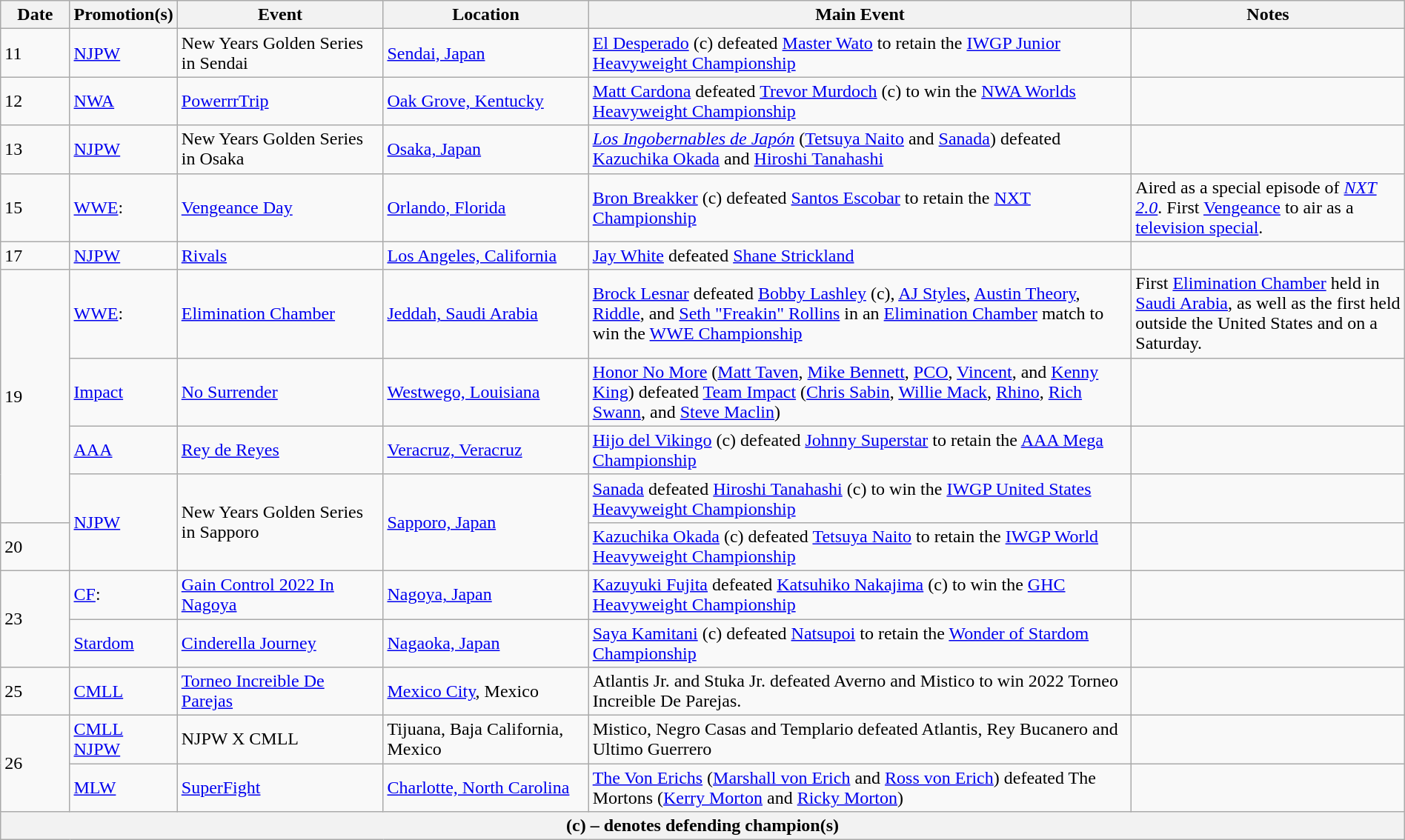<table class="wikitable" style="width:100%;">
<tr>
<th width="5%">Date</th>
<th width="5%">Promotion(s)</th>
<th style="width:15%;">Event</th>
<th style="width:15%;">Location</th>
<th style="width:40%;">Main Event</th>
<th style="width:20%;">Notes</th>
</tr>
<tr>
<td>11</td>
<td><a href='#'>NJPW</a></td>
<td>New Years Golden Series in Sendai</td>
<td><a href='#'>Sendai, Japan</a></td>
<td><a href='#'>El Desperado</a> (c) defeated <a href='#'>Master Wato</a> to retain the <a href='#'>IWGP Junior Heavyweight Championship</a></td>
<td></td>
</tr>
<tr>
<td>12</td>
<td><a href='#'>NWA</a></td>
<td><a href='#'>PowerrrTrip</a></td>
<td><a href='#'>Oak Grove, Kentucky</a></td>
<td><a href='#'>Matt Cardona</a> defeated <a href='#'>Trevor Murdoch</a> (c) to win the <a href='#'>NWA Worlds Heavyweight Championship</a></td>
<td></td>
</tr>
<tr>
<td>13</td>
<td><a href='#'>NJPW</a></td>
<td>New Years Golden Series in Osaka</td>
<td><a href='#'>Osaka, Japan</a></td>
<td><em><a href='#'>Los Ingobernables de Japón</a></em> (<a href='#'>Tetsuya Naito</a> and <a href='#'>Sanada</a>) defeated <a href='#'>Kazuchika Okada</a> and <a href='#'>Hiroshi Tanahashi</a></td>
<td></td>
</tr>
<tr>
<td>15</td>
<td><a href='#'>WWE</a>:</td>
<td><a href='#'>Vengeance Day</a></td>
<td><a href='#'>Orlando, Florida</a></td>
<td><a href='#'>Bron Breakker</a> (c) defeated <a href='#'>Santos Escobar</a> to retain the <a href='#'>NXT Championship</a></td>
<td>Aired as a special episode of <em><a href='#'>NXT 2.0</a></em>. First <a href='#'>Vengeance</a> to air as a <a href='#'>television special</a>.</td>
</tr>
<tr>
<td>17</td>
<td><a href='#'>NJPW</a></td>
<td><a href='#'>Rivals</a></td>
<td><a href='#'>Los Angeles, California</a></td>
<td><a href='#'>Jay White</a> defeated <a href='#'>Shane Strickland</a></td>
<td></td>
</tr>
<tr>
<td rowspan=4>19</td>
<td><a href='#'>WWE</a>:</td>
<td><a href='#'>Elimination Chamber</a></td>
<td><a href='#'>Jeddah, Saudi Arabia</a></td>
<td><a href='#'>Brock Lesnar</a> defeated <a href='#'>Bobby Lashley</a> (c), <a href='#'>AJ Styles</a>, <a href='#'>Austin Theory</a>, <a href='#'>Riddle</a>, and <a href='#'>Seth "Freakin" Rollins</a> in an <a href='#'>Elimination Chamber</a> match to win the <a href='#'>WWE Championship</a></td>
<td>First <a href='#'>Elimination Chamber</a> held in <a href='#'>Saudi Arabia</a>, as well as the first held outside the United States and on a Saturday.</td>
</tr>
<tr>
<td><a href='#'>Impact</a></td>
<td><a href='#'>No Surrender</a></td>
<td><a href='#'>Westwego, Louisiana</a></td>
<td><a href='#'>Honor No More</a> (<a href='#'>Matt Taven</a>, <a href='#'>Mike Bennett</a>, <a href='#'>PCO</a>, <a href='#'>Vincent</a>, and <a href='#'>Kenny King</a>) defeated <a href='#'>Team Impact</a> (<a href='#'>Chris Sabin</a>, <a href='#'>Willie Mack</a>, <a href='#'>Rhino</a>, <a href='#'>Rich Swann</a>, and <a href='#'>Steve Maclin</a>)</td>
<td></td>
</tr>
<tr>
<td><a href='#'>AAA</a></td>
<td><a href='#'>Rey de Reyes</a></td>
<td><a href='#'>Veracruz, Veracruz</a></td>
<td><a href='#'>Hijo del Vikingo</a> (c) defeated <a href='#'>Johnny Superstar</a> to retain the <a href='#'>AAA Mega Championship</a></td>
<td></td>
</tr>
<tr>
<td rowspan=2><a href='#'>NJPW</a></td>
<td rowspan=2>New Years Golden Series in Sapporo</td>
<td rowspan=2><a href='#'>Sapporo, Japan</a></td>
<td><a href='#'>Sanada</a> defeated <a href='#'>Hiroshi Tanahashi</a> (c) to win the <a href='#'>IWGP United States Heavyweight Championship</a></td>
<td></td>
</tr>
<tr>
<td>20</td>
<td><a href='#'>Kazuchika Okada</a> (c) defeated <a href='#'>Tetsuya Naito</a> to retain the <a href='#'>IWGP World Heavyweight Championship</a></td>
<td></td>
</tr>
<tr>
<td rowspan=2>23</td>
<td><a href='#'>CF</a>:</td>
<td><a href='#'>Gain Control 2022 In Nagoya</a></td>
<td><a href='#'>Nagoya, Japan</a></td>
<td><a href='#'>Kazuyuki Fujita</a> defeated <a href='#'>Katsuhiko Nakajima</a> (c) to win the <a href='#'>GHC Heavyweight Championship</a></td>
<td></td>
</tr>
<tr>
<td><a href='#'>Stardom</a></td>
<td><a href='#'>Cinderella Journey</a></td>
<td><a href='#'>Nagaoka, Japan</a></td>
<td><a href='#'>Saya Kamitani</a> (c) defeated <a href='#'>Natsupoi</a> to retain the <a href='#'>Wonder of Stardom Championship</a></td>
<td></td>
</tr>
<tr>
<td>25</td>
<td><a href='#'>CMLL</a></td>
<td><a href='#'>Torneo Increible De Parejas</a></td>
<td><a href='#'>Mexico City</a>, Mexico</td>
<td>Atlantis Jr. and Stuka Jr. defeated Averno and Mistico to win 2022 Torneo Increible De Parejas.</td>
<td></td>
</tr>
<tr>
<td rowspan=2>26</td>
<td><a href='#'>CMLL</a> <br> <a href='#'>NJPW</a></td>
<td>NJPW X CMLL</td>
<td>Tijuana, Baja California, Mexico</td>
<td>Mistico, Negro Casas and Templario defeated Atlantis, Rey Bucanero and Ultimo Guerrero</td>
<td></td>
</tr>
<tr>
<td><a href='#'>MLW</a></td>
<td><a href='#'>SuperFight</a></td>
<td><a href='#'>Charlotte, North Carolina</a></td>
<td><a href='#'>The Von Erichs</a> (<a href='#'>Marshall von Erich</a> and <a href='#'>Ross von Erich</a>) defeated The Mortons (<a href='#'>Kerry Morton</a> and <a href='#'>Ricky Morton</a>)</td>
<td></td>
</tr>
<tr>
<th colspan="6">(c) – denotes defending champion(s)</th>
</tr>
</table>
